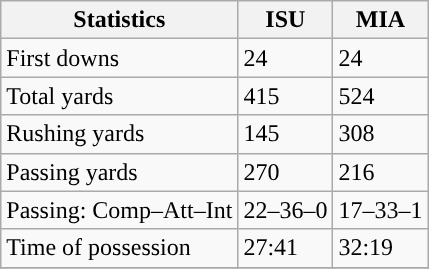<table class="wikitable" style="float: left;">
<tr>
<th>Statistics</th>
<th>ISU</th>
<th>MIA</th>
</tr>
<tr>
<td>First downs</td>
<td>24</td>
<td>24</td>
</tr>
<tr>
<td>Total yards</td>
<td>415</td>
<td>524</td>
</tr>
<tr>
<td>Rushing yards</td>
<td>145</td>
<td>308</td>
</tr>
<tr>
<td>Passing yards</td>
<td>270</td>
<td>216</td>
</tr>
<tr>
<td>Passing: Comp–Att–Int</td>
<td>22–36–0</td>
<td>17–33–1</td>
</tr>
<tr>
<td>Time of possession</td>
<td>27:41</td>
<td>32:19</td>
</tr>
<tr>
</tr>
</table>
